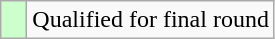<table class="wikitable">
<tr>
<td style="width:10px; background:#cfc"></td>
<td>Qualified for final round</td>
</tr>
</table>
